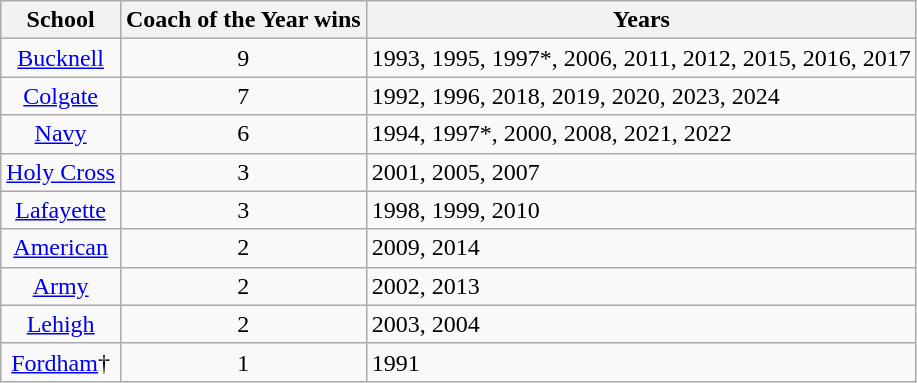<table class="wikitable">
<tr>
<th>School</th>
<th>Coach of the Year wins</th>
<th>Years</th>
</tr>
<tr align="center">
<td><a href='#'>Bucknell</a></td>
<td>9</td>
<td align="left">1993, 1995, 1997*, 2006, 2011, 2012, 2015, 2016, 2017</td>
</tr>
<tr align="center">
<td><a href='#'>Colgate</a></td>
<td>7</td>
<td align="left">1992, 1996, 2018, 2019, 2020, 2023, 2024</td>
</tr>
<tr align="center">
<td><a href='#'>Navy</a></td>
<td>6</td>
<td align="left">1994, 1997*, 2000, 2008, 2021, 2022</td>
</tr>
<tr align="center">
<td><a href='#'>Holy Cross</a></td>
<td>3</td>
<td align="left">2001, 2005, 2007</td>
</tr>
<tr align="center">
<td><a href='#'>Lafayette</a></td>
<td>3</td>
<td align="left">1998, 1999, 2010</td>
</tr>
<tr align="center">
<td><a href='#'>American</a></td>
<td>2</td>
<td align="left">2009, 2014</td>
</tr>
<tr align="center">
<td><a href='#'>Army</a></td>
<td>2</td>
<td align="left">2002, 2013</td>
</tr>
<tr align="center">
<td><a href='#'>Lehigh</a></td>
<td>2</td>
<td align="left">2003, 2004</td>
</tr>
<tr align="center">
<td><a href='#'>Fordham</a>†</td>
<td>1</td>
<td align="left">1991</td>
</tr>
</table>
